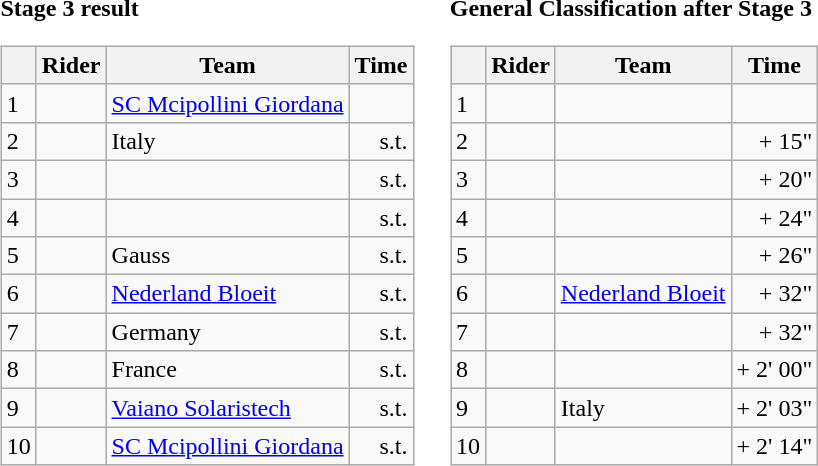<table>
<tr>
<td><strong>Stage 3 result</strong><br><table class="wikitable">
<tr>
<th></th>
<th>Rider</th>
<th>Team</th>
<th>Time</th>
</tr>
<tr>
<td>1</td>
<td><strong></strong></td>
<td><a href='#'>SC Mcipollini Giordana</a></td>
<td align="right"></td>
</tr>
<tr>
<td>2</td>
<td></td>
<td>Italy</td>
<td align="right">s.t.</td>
</tr>
<tr>
<td>3</td>
<td></td>
<td></td>
<td align="right">s.t.</td>
</tr>
<tr>
<td>4</td>
<td></td>
<td></td>
<td align="right">s.t.</td>
</tr>
<tr>
<td>5</td>
<td></td>
<td>Gauss</td>
<td align="right">s.t.</td>
</tr>
<tr>
<td>6</td>
<td></td>
<td><a href='#'>Nederland Bloeit</a></td>
<td align="right">s.t.</td>
</tr>
<tr>
<td>7</td>
<td></td>
<td>Germany</td>
<td align="right">s.t.</td>
</tr>
<tr>
<td>8</td>
<td></td>
<td>France</td>
<td align="right">s.t.</td>
</tr>
<tr>
<td>9</td>
<td></td>
<td><a href='#'>Vaiano Solaristech</a></td>
<td align="right">s.t.</td>
</tr>
<tr>
<td>10</td>
<td></td>
<td><a href='#'>SC Mcipollini Giordana</a></td>
<td align="right">s.t.</td>
</tr>
</table>
</td>
<td></td>
<td><strong>General Classification after Stage 3</strong><br><table class="wikitable">
<tr>
<th></th>
<th>Rider</th>
<th>Team</th>
<th>Time</th>
</tr>
<tr>
<td>1</td>
<td><strong></strong></td>
<td></td>
<td align="right"></td>
</tr>
<tr>
<td>2</td>
<td></td>
<td></td>
<td align="right">+ 15"</td>
</tr>
<tr>
<td>3</td>
<td></td>
<td></td>
<td align="right">+ 20"</td>
</tr>
<tr>
<td>4</td>
<td></td>
<td></td>
<td align="right">+ 24"</td>
</tr>
<tr>
<td>5</td>
<td></td>
<td></td>
<td align="right">+ 26"</td>
</tr>
<tr>
<td>6</td>
<td></td>
<td><a href='#'>Nederland Bloeit</a></td>
<td align="right">+ 32"</td>
</tr>
<tr>
<td>7</td>
<td></td>
<td></td>
<td align="right">+ 32"</td>
</tr>
<tr>
<td>8</td>
<td></td>
<td></td>
<td align="right">+ 2' 00"</td>
</tr>
<tr>
<td>9</td>
<td></td>
<td>Italy</td>
<td align="right">+ 2' 03"</td>
</tr>
<tr>
<td>10</td>
<td></td>
<td></td>
<td align="right">+ 2' 14"</td>
</tr>
</table>
</td>
</tr>
</table>
